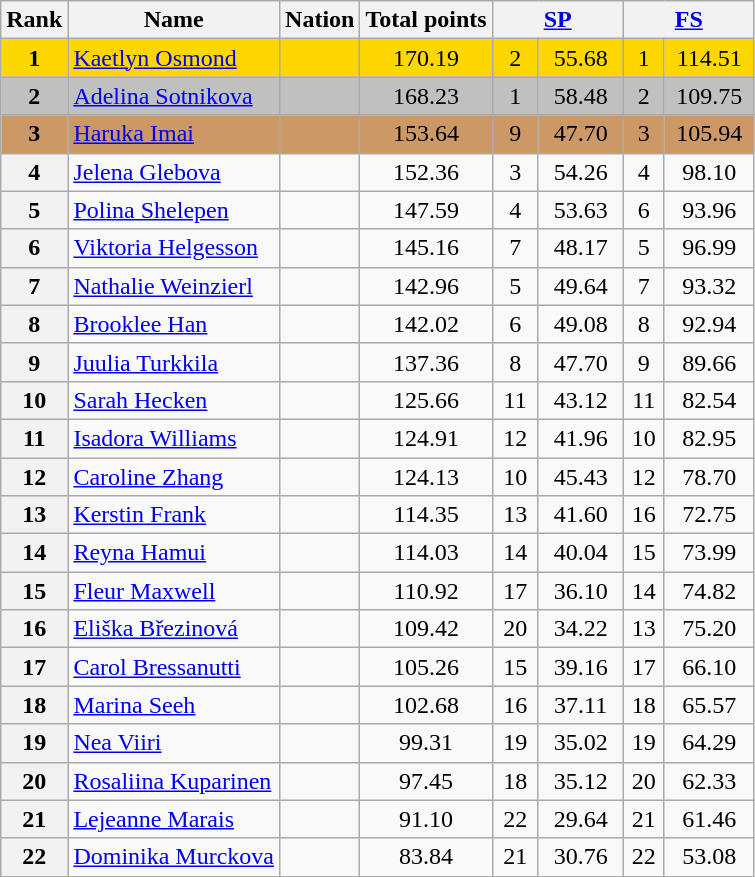<table class="wikitable sortable">
<tr>
<th>Rank</th>
<th>Name</th>
<th>Nation</th>
<th>Total points</th>
<th colspan="2" width="80px"><a href='#'>SP</a></th>
<th colspan="2" width="80px"><a href='#'>FS</a></th>
</tr>
<tr bgcolor="gold">
<td align="center"><strong>1</strong></td>
<td><a href='#'>Kaetlyn Osmond</a></td>
<td></td>
<td align="center">170.19</td>
<td align="center">2</td>
<td align="center">55.68</td>
<td align="center">1</td>
<td align="center">114.51</td>
</tr>
<tr bgcolor="silver">
<td align="center"><strong>2</strong></td>
<td><a href='#'>Adelina Sotnikova</a></td>
<td></td>
<td align="center">168.23</td>
<td align="center">1</td>
<td align="center">58.48</td>
<td align="center">2</td>
<td align="center">109.75</td>
</tr>
<tr bgcolor="cc9966">
<td align="center"><strong>3</strong></td>
<td><a href='#'>Haruka Imai</a></td>
<td></td>
<td align="center">153.64</td>
<td align="center">9</td>
<td align="center">47.70</td>
<td align="center">3</td>
<td align="center">105.94</td>
</tr>
<tr>
<th>4</th>
<td><a href='#'>Jelena Glebova</a></td>
<td></td>
<td align="center">152.36</td>
<td align="center">3</td>
<td align="center">54.26</td>
<td align="center">4</td>
<td align="center">98.10</td>
</tr>
<tr>
<th>5</th>
<td><a href='#'>Polina Shelepen</a></td>
<td></td>
<td align="center">147.59</td>
<td align="center">4</td>
<td align="center">53.63</td>
<td align="center">6</td>
<td align="center">93.96</td>
</tr>
<tr>
<th>6</th>
<td><a href='#'>Viktoria Helgesson</a></td>
<td></td>
<td align="center">145.16</td>
<td align="center">7</td>
<td align="center">48.17</td>
<td align="center">5</td>
<td align="center">96.99</td>
</tr>
<tr>
<th>7</th>
<td><a href='#'>Nathalie Weinzierl</a></td>
<td></td>
<td align="center">142.96</td>
<td align="center">5</td>
<td align="center">49.64</td>
<td align="center">7</td>
<td align="center">93.32</td>
</tr>
<tr>
<th>8</th>
<td><a href='#'>Brooklee Han</a></td>
<td></td>
<td align="center">142.02</td>
<td align="center">6</td>
<td align="center">49.08</td>
<td align="center">8</td>
<td align="center">92.94</td>
</tr>
<tr>
<th>9</th>
<td><a href='#'>Juulia Turkkila</a></td>
<td></td>
<td align="center">137.36</td>
<td align="center">8</td>
<td align="center">47.70</td>
<td align="center">9</td>
<td align="center">89.66</td>
</tr>
<tr>
<th>10</th>
<td><a href='#'>Sarah Hecken</a></td>
<td></td>
<td align="center">125.66</td>
<td align="center">11</td>
<td align="center">43.12</td>
<td align="center">11</td>
<td align="center">82.54</td>
</tr>
<tr>
<th>11</th>
<td><a href='#'>Isadora Williams</a></td>
<td></td>
<td align="center">124.91</td>
<td align="center">12</td>
<td align="center">41.96</td>
<td align="center">10</td>
<td align="center">82.95</td>
</tr>
<tr>
<th>12</th>
<td><a href='#'>Caroline Zhang</a></td>
<td></td>
<td align="center">124.13</td>
<td align="center">10</td>
<td align="center">45.43</td>
<td align="center">12</td>
<td align="center">78.70</td>
</tr>
<tr>
<th>13</th>
<td><a href='#'>Kerstin Frank</a></td>
<td></td>
<td align="center">114.35</td>
<td align="center">13</td>
<td align="center">41.60</td>
<td align="center">16</td>
<td align="center">72.75</td>
</tr>
<tr>
<th>14</th>
<td><a href='#'>Reyna Hamui</a></td>
<td></td>
<td align="center">114.03</td>
<td align="center">14</td>
<td align="center">40.04</td>
<td align="center">15</td>
<td align="center">73.99</td>
</tr>
<tr>
<th>15</th>
<td><a href='#'>Fleur Maxwell</a></td>
<td></td>
<td align="center">110.92</td>
<td align="center">17</td>
<td align="center">36.10</td>
<td align="center">14</td>
<td align="center">74.82</td>
</tr>
<tr>
<th>16</th>
<td><a href='#'>Eliška Březinová</a></td>
<td></td>
<td align="center">109.42</td>
<td align="center">20</td>
<td align="center">34.22</td>
<td align="center">13</td>
<td align="center">75.20</td>
</tr>
<tr>
<th>17</th>
<td><a href='#'>Carol Bressanutti</a></td>
<td></td>
<td align="center">105.26</td>
<td align="center">15</td>
<td align="center">39.16</td>
<td align="center">17</td>
<td align="center">66.10</td>
</tr>
<tr>
<th>18</th>
<td><a href='#'>Marina Seeh</a></td>
<td></td>
<td align="center">102.68</td>
<td align="center">16</td>
<td align="center">37.11</td>
<td align="center">18</td>
<td align="center">65.57</td>
</tr>
<tr>
<th>19</th>
<td><a href='#'>Nea Viiri</a></td>
<td></td>
<td align="center">99.31</td>
<td align="center">19</td>
<td align="center">35.02</td>
<td align="center">19</td>
<td align="center">64.29</td>
</tr>
<tr>
<th>20</th>
<td><a href='#'>Rosaliina Kuparinen</a></td>
<td></td>
<td align="center">97.45</td>
<td align="center">18</td>
<td align="center">35.12</td>
<td align="center">20</td>
<td align="center">62.33</td>
</tr>
<tr>
<th>21</th>
<td><a href='#'>Lejeanne Marais</a></td>
<td></td>
<td align="center">91.10</td>
<td align="center">22</td>
<td align="center">29.64</td>
<td align="center">21</td>
<td align="center">61.46</td>
</tr>
<tr>
<th>22</th>
<td><a href='#'>Dominika Murckova</a></td>
<td></td>
<td align="center">83.84</td>
<td align="center">21</td>
<td align="center">30.76</td>
<td align="center">22</td>
<td align="center">53.08</td>
</tr>
</table>
